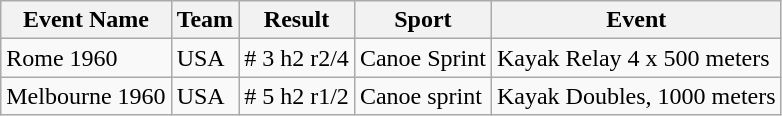<table class="wikitable">
<tr>
<th>Event Name</th>
<th>Team</th>
<th>Result</th>
<th>Sport</th>
<th>Event</th>
</tr>
<tr>
<td>Rome 1960</td>
<td>USA</td>
<td># 3 h2 r2/4</td>
<td>Canoe Sprint</td>
<td>Kayak Relay 4 x 500 meters</td>
</tr>
<tr>
<td>Melbourne 1960</td>
<td>USA</td>
<td># 5 h2 r1/2</td>
<td>Canoe sprint</td>
<td>Kayak Doubles, 1000 meters</td>
</tr>
</table>
